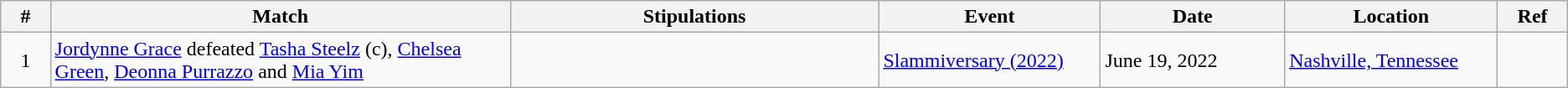<table class="wikitable">
<tr>
<th width="1%">#</th>
<th width="10%">Match</th>
<th width="8%">Stipulations</th>
<th width="3%">Event</th>
<th width="4%">Date</th>
<th width="4%">Location</th>
<th width="1%">Ref</th>
</tr>
<tr>
<td align=center>1</td>
<td><a href='#'>Jordynne Grace</a> defeated <a href='#'>Tasha Steelz</a> (c), <a href='#'>Chelsea Green</a>, <a href='#'>Deonna Purrazzo</a> and <a href='#'>Mia Yim</a></td>
<td></td>
<td><a href='#'>Slammiversary (2022)</a></td>
<td>June 19, 2022</td>
<td><a href='#'>Nashville, Tennessee</a></td>
<td></td>
</tr>
</table>
